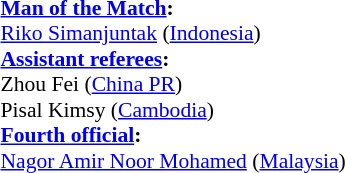<table width=50% style="font-size:90%;">
<tr>
<td><br><strong><a href='#'>Man of the Match</a>:</strong>	
<br><a href='#'>Riko Simanjuntak</a> (<a href='#'>Indonesia</a>)<br><strong><a href='#'>Assistant referees</a>:</strong>
<br>Zhou Fei (<a href='#'>China PR</a>)
<br>Pisal Kimsy (<a href='#'>Cambodia</a>)
<br><strong><a href='#'>Fourth official</a>:</strong>
<br><a href='#'>Nagor Amir Noor Mohamed</a> (<a href='#'>Malaysia</a>)</td>
</tr>
</table>
